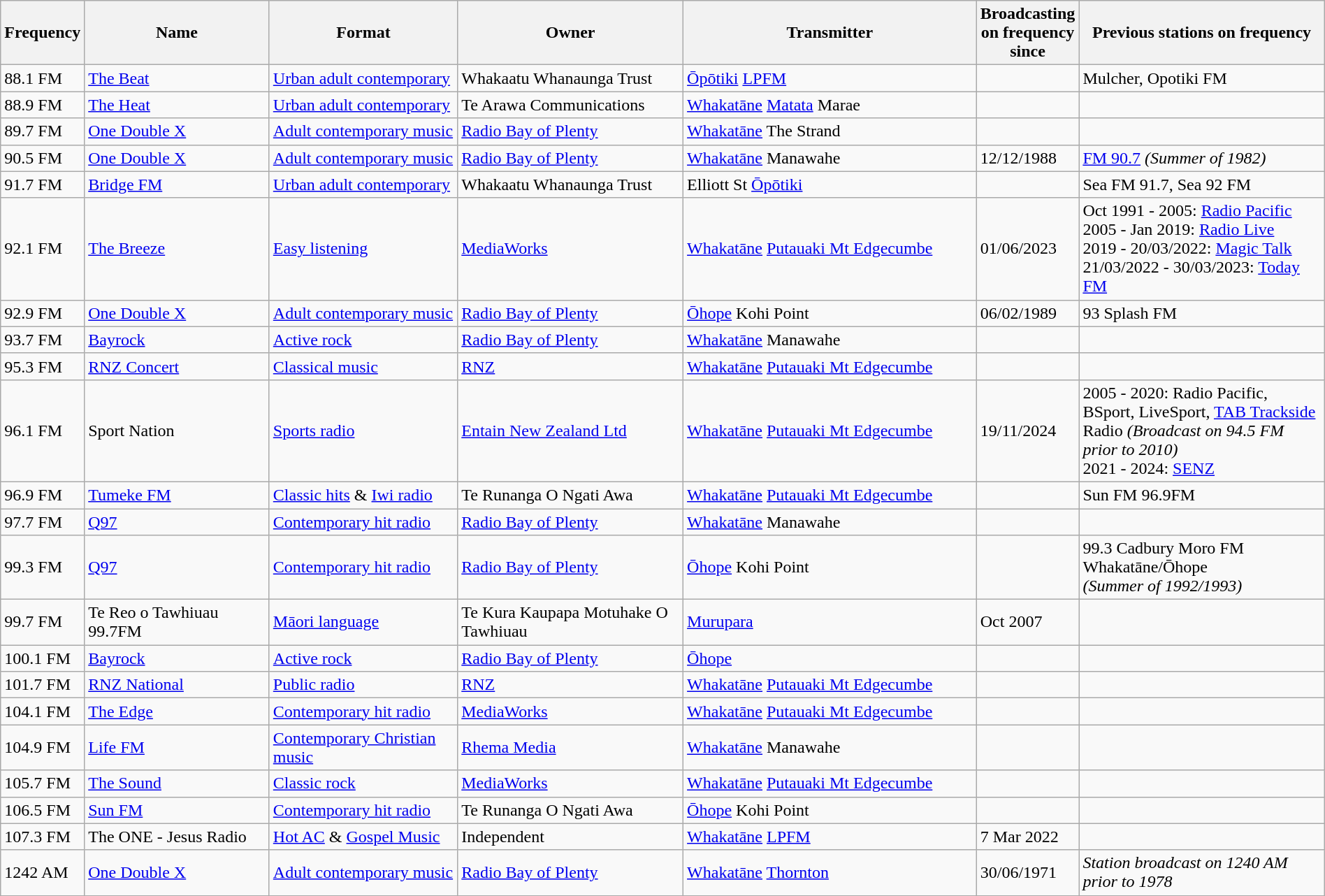<table class="wikitable sortable" width="100%">
<tr>
<th scope="col" style="width: 4%">Frequency</th>
<th scope="col" style="width: 15%">Name</th>
<th scope="col" style="width: 15%">Format</th>
<th scope="col" style="width: 18%">Owner</th>
<th scope="col" style="width: 24%">Transmitter</th>
<th scope="col" style="width: 4%">Broadcasting on frequency since</th>
<th scope="col" style="width: 20%" class="unsortable">Previous stations on frequency</th>
</tr>
<tr>
<td>88.1 FM</td>
<td><a href='#'>The Beat</a></td>
<td><a href='#'>Urban adult contemporary</a></td>
<td>Whakaatu Whanaunga Trust</td>
<td><a href='#'>Ōpōtiki</a> <a href='#'>LPFM</a></td>
<td></td>
<td>Mulcher, Opotiki FM</td>
</tr>
<tr>
<td>88.9 FM</td>
<td><a href='#'>The Heat</a></td>
<td><a href='#'>Urban adult contemporary</a></td>
<td>Te Arawa Communications</td>
<td><a href='#'>Whakatāne</a> <a href='#'>Matata</a> Marae</td>
<td></td>
<td></td>
</tr>
<tr>
<td>89.7 FM</td>
<td><a href='#'>One Double X</a></td>
<td><a href='#'>Adult contemporary music</a></td>
<td><a href='#'>Radio Bay of Plenty</a></td>
<td><a href='#'>Whakatāne</a> The Strand</td>
<td></td>
<td></td>
</tr>
<tr>
<td>90.5 FM</td>
<td><a href='#'>One Double X</a></td>
<td><a href='#'>Adult contemporary music</a></td>
<td><a href='#'>Radio Bay of Plenty</a></td>
<td><a href='#'>Whakatāne</a> Manawahe</td>
<td>12/12/1988</td>
<td><a href='#'>FM 90.7</a> <em>(Summer of 1982)</em></td>
</tr>
<tr>
<td>91.7 FM</td>
<td><a href='#'>Bridge FM</a></td>
<td><a href='#'>Urban adult contemporary</a></td>
<td>Whakaatu Whanaunga Trust</td>
<td>Elliott St <a href='#'>Ōpōtiki</a></td>
<td></td>
<td>Sea FM 91.7, Sea 92 FM</td>
</tr>
<tr>
<td>92.1 FM</td>
<td><a href='#'>The Breeze</a></td>
<td><a href='#'>Easy listening</a></td>
<td><a href='#'>MediaWorks</a></td>
<td><a href='#'>Whakatāne</a> <a href='#'>Putauaki Mt Edgecumbe</a></td>
<td>01/06/2023</td>
<td>Oct 1991 - 2005: <a href='#'>Radio Pacific</a> <br> 2005 - Jan 2019: <a href='#'>Radio Live</a> <br> 2019 - 20/03/2022: <a href='#'>Magic Talk</a> <br>  21/03/2022 - 30/03/2023: <a href='#'>Today FM</a></td>
</tr>
<tr>
<td>92.9 FM</td>
<td><a href='#'>One Double X</a></td>
<td><a href='#'>Adult contemporary music</a></td>
<td><a href='#'>Radio Bay of Plenty</a></td>
<td><a href='#'>Ōhope</a> Kohi Point</td>
<td>06/02/1989</td>
<td>93 Splash FM</td>
</tr>
<tr>
<td>93.7 FM</td>
<td><a href='#'>Bayrock</a></td>
<td><a href='#'>Active rock</a></td>
<td><a href='#'>Radio Bay of Plenty</a></td>
<td><a href='#'>Whakatāne</a> Manawahe</td>
<td></td>
<td></td>
</tr>
<tr>
<td>95.3 FM</td>
<td><a href='#'>RNZ Concert</a></td>
<td><a href='#'>Classical music</a></td>
<td><a href='#'>RNZ</a></td>
<td><a href='#'>Whakatāne</a> <a href='#'>Putauaki Mt Edgecumbe</a></td>
<td></td>
<td></td>
</tr>
<tr>
<td>96.1 FM</td>
<td>Sport Nation</td>
<td><a href='#'>Sports radio</a></td>
<td><a href='#'>Entain New Zealand Ltd</a></td>
<td><a href='#'>Whakatāne</a> <a href='#'>Putauaki Mt Edgecumbe</a></td>
<td>19/11/2024</td>
<td>2005 - 2020: Radio Pacific, BSport, LiveSport, <a href='#'>TAB Trackside</a> Radio <em>(Broadcast on 94.5 FM prior to 2010)</em> <br> 2021 - 2024: <a href='#'>SENZ</a></td>
</tr>
<tr>
<td>96.9 FM</td>
<td><a href='#'>Tumeke FM</a></td>
<td><a href='#'>Classic hits</a> & <a href='#'>Iwi radio</a></td>
<td>Te Runanga O Ngati Awa</td>
<td><a href='#'>Whakatāne</a> <a href='#'>Putauaki Mt Edgecumbe</a></td>
<td></td>
<td>Sun FM 96.9FM</td>
</tr>
<tr>
<td>97.7 FM</td>
<td><a href='#'>Q97</a></td>
<td><a href='#'>Contemporary hit radio</a></td>
<td><a href='#'>Radio Bay of Plenty</a></td>
<td><a href='#'>Whakatāne</a> Manawahe</td>
<td></td>
<td></td>
</tr>
<tr>
<td>99.3 FM</td>
<td><a href='#'>Q97</a></td>
<td><a href='#'>Contemporary hit radio</a></td>
<td><a href='#'>Radio Bay of Plenty</a></td>
<td><a href='#'>Ōhope</a> Kohi Point</td>
<td></td>
<td>99.3 Cadbury Moro FM Whakatāne/Ōhope <br><em>(Summer of 1992/1993)</em></td>
</tr>
<tr>
<td>99.7 FM</td>
<td>Te Reo o Tawhiuau 99.7FM</td>
<td><a href='#'>Māori language</a></td>
<td>Te Kura Kaupapa Motuhake O Tawhiuau</td>
<td><a href='#'>Murupara</a></td>
<td>Oct 2007</td>
<td></td>
</tr>
<tr>
<td>100.1 FM</td>
<td><a href='#'>Bayrock</a></td>
<td><a href='#'>Active rock</a></td>
<td><a href='#'>Radio Bay of Plenty</a></td>
<td><a href='#'>Ōhope</a></td>
<td></td>
<td></td>
</tr>
<tr>
<td>101.7 FM</td>
<td><a href='#'>RNZ National</a></td>
<td><a href='#'>Public radio</a></td>
<td><a href='#'>RNZ</a></td>
<td><a href='#'>Whakatāne</a> <a href='#'>Putauaki Mt Edgecumbe</a></td>
<td></td>
<td></td>
</tr>
<tr>
<td>104.1 FM</td>
<td><a href='#'>The Edge</a></td>
<td><a href='#'>Contemporary hit radio</a></td>
<td><a href='#'>MediaWorks</a></td>
<td><a href='#'>Whakatāne</a> <a href='#'>Putauaki Mt Edgecumbe</a></td>
<td></td>
<td></td>
</tr>
<tr>
<td>104.9 FM</td>
<td><a href='#'>Life FM</a></td>
<td><a href='#'>Contemporary Christian music</a></td>
<td><a href='#'>Rhema Media</a></td>
<td><a href='#'>Whakatāne</a> Manawahe</td>
<td></td>
<td></td>
</tr>
<tr>
<td>105.7 FM</td>
<td><a href='#'>The Sound</a></td>
<td><a href='#'>Classic rock</a></td>
<td><a href='#'>MediaWorks</a></td>
<td><a href='#'>Whakatāne</a> <a href='#'>Putauaki Mt Edgecumbe</a></td>
<td></td>
<td></td>
</tr>
<tr>
<td>106.5 FM</td>
<td><a href='#'>Sun FM</a></td>
<td><a href='#'>Contemporary hit radio</a></td>
<td>Te Runanga O Ngati Awa</td>
<td><a href='#'>Ōhope</a> Kohi Point</td>
<td></td>
<td></td>
</tr>
<tr>
<td>107.3 FM</td>
<td>The ONE - Jesus Radio</td>
<td><a href='#'>Hot AC</a> & <a href='#'>Gospel Music</a></td>
<td>Independent</td>
<td><a href='#'>Whakatāne</a> <a href='#'>LPFM</a></td>
<td>7 Mar 2022</td>
<td></td>
</tr>
<tr>
<td>1242 AM</td>
<td><a href='#'>One Double X</a></td>
<td><a href='#'>Adult contemporary music</a></td>
<td><a href='#'>Radio Bay of Plenty</a></td>
<td><a href='#'>Whakatāne</a> <a href='#'>Thornton</a></td>
<td>30/06/1971</td>
<td><em>Station broadcast on 1240 AM prior to 1978</em></td>
</tr>
<tr>
</tr>
</table>
